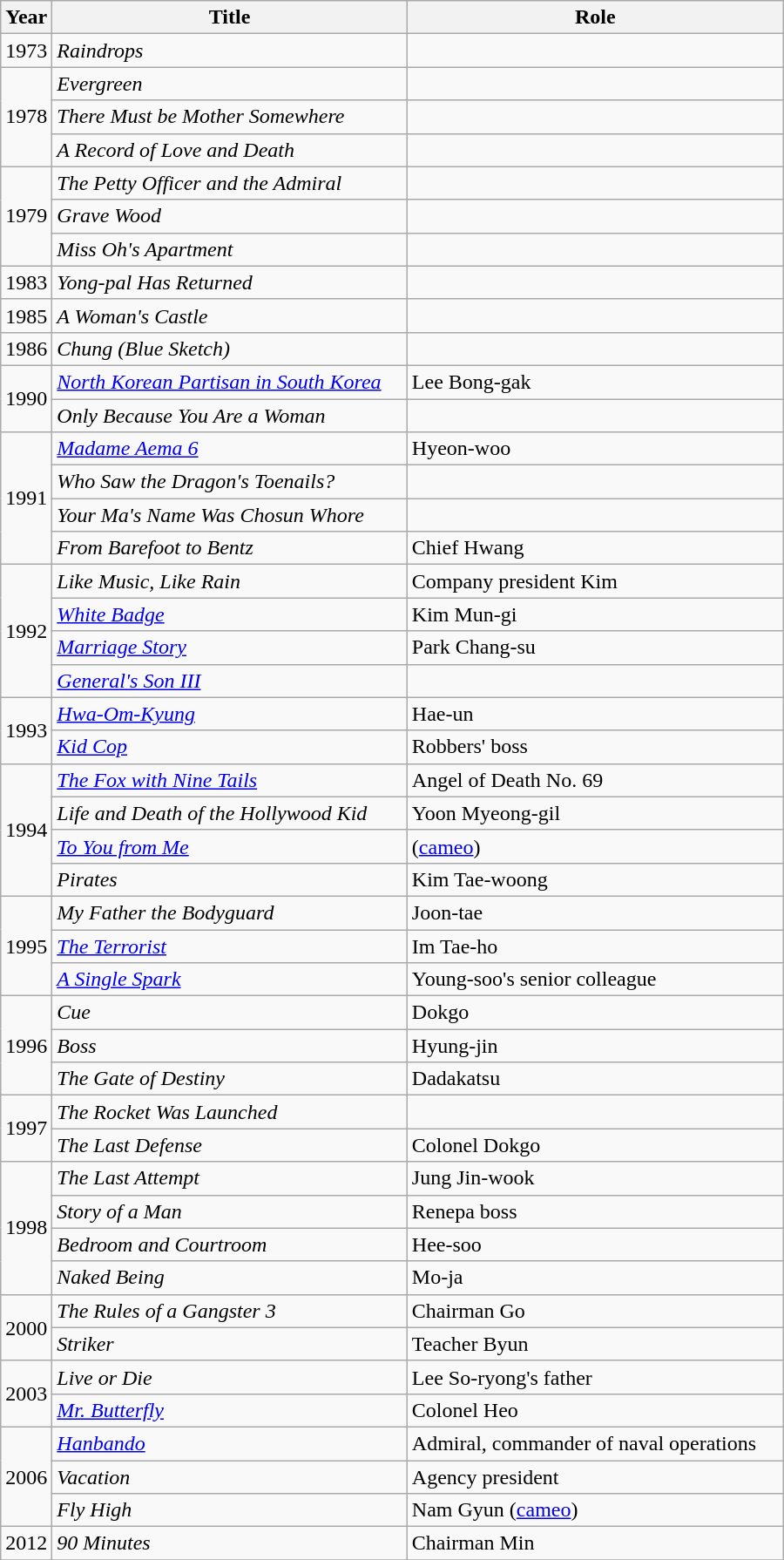<table class="wikitable" style="width:600px">
<tr>
<th width=10>Year</th>
<th>Title</th>
<th>Role</th>
</tr>
<tr>
<td>1973</td>
<td><em>Raindrops</em></td>
<td></td>
</tr>
<tr>
<td rowspan=3>1978</td>
<td><em>Evergreen</em></td>
<td></td>
</tr>
<tr>
<td><em>There Must be Mother Somewhere</em></td>
<td></td>
</tr>
<tr>
<td><em>A Record of Love and Death</em></td>
<td></td>
</tr>
<tr>
<td rowspan=3>1979</td>
<td><em>The Petty Officer and the Admiral</em></td>
<td></td>
</tr>
<tr>
<td><em>Grave Wood</em></td>
<td></td>
</tr>
<tr>
<td><em>Miss Oh's Apartment</em></td>
<td></td>
</tr>
<tr>
<td>1983</td>
<td><em>Yong-pal Has Returned</em></td>
<td></td>
</tr>
<tr>
<td>1985</td>
<td><em>A Woman's Castle</em></td>
<td></td>
</tr>
<tr>
<td>1986</td>
<td><em>Chung (Blue Sketch)</em></td>
<td></td>
</tr>
<tr>
<td rowspan=2>1990</td>
<td><em><a href='#'>North Korean Partisan in South Korea</a></em></td>
<td>Lee Bong-gak</td>
</tr>
<tr>
<td><em>Only Because You Are a Woman</em></td>
<td></td>
</tr>
<tr>
<td rowspan=4>1991</td>
<td><em><a href='#'>Madame Aema 6</a></em></td>
<td>Hyeon-woo</td>
</tr>
<tr>
<td><em>Who Saw the Dragon's Toenails?</em></td>
<td></td>
</tr>
<tr>
<td><em>Your Ma's Name Was Chosun Whore</em></td>
<td></td>
</tr>
<tr>
<td><em>From Barefoot to Bentz</em></td>
<td>Chief Hwang</td>
</tr>
<tr>
<td rowspan=4>1992</td>
<td><em>Like Music, Like Rain</em></td>
<td>Company president Kim</td>
</tr>
<tr>
<td><em><a href='#'>White Badge</a></em></td>
<td>Kim Mun-gi</td>
</tr>
<tr>
<td><em><a href='#'>Marriage Story</a></em></td>
<td>Park Chang-su</td>
</tr>
<tr>
<td><em><a href='#'>General's Son III</a></em></td>
<td></td>
</tr>
<tr>
<td rowspan=2>1993</td>
<td><em><a href='#'>Hwa-Om-Kyung</a></em></td>
<td>Hae-un</td>
</tr>
<tr>
<td><em><a href='#'>Kid Cop</a></em></td>
<td>Robbers' boss</td>
</tr>
<tr>
<td rowspan=4>1994</td>
<td><em><a href='#'>The Fox with Nine Tails</a></em></td>
<td>Angel of Death No. 69</td>
</tr>
<tr>
<td><em>Life and Death of the Hollywood Kid</em></td>
<td>Yoon Myeong-gil</td>
</tr>
<tr>
<td><em><a href='#'>To You from Me</a></em></td>
<td>(<a href='#'>cameo</a>)</td>
</tr>
<tr>
<td><em>Pirates</em></td>
<td>Kim Tae-woong</td>
</tr>
<tr>
<td rowspan=3>1995</td>
<td><em>My Father the Bodyguard</em></td>
<td>Joon-tae</td>
</tr>
<tr>
<td><em><a href='#'>The Terrorist</a></em></td>
<td>Im Tae-ho</td>
</tr>
<tr>
<td><em><a href='#'>A Single Spark</a></em></td>
<td>Young-soo's senior colleague</td>
</tr>
<tr>
<td rowspan=3>1996</td>
<td><em>Cue</em></td>
<td>Dokgo</td>
</tr>
<tr>
<td><em>Boss</em></td>
<td>Hyung-jin</td>
</tr>
<tr>
<td><em>The Gate of Destiny</em></td>
<td>Dadakatsu</td>
</tr>
<tr>
<td rowspan=2>1997</td>
<td><em>The Rocket Was Launched</em></td>
<td></td>
</tr>
<tr>
<td><em>The Last Defense</em></td>
<td>Colonel Dokgo</td>
</tr>
<tr>
<td rowspan=4>1998</td>
<td><em>The Last Attempt</em></td>
<td>Jung Jin-wook</td>
</tr>
<tr>
<td><em>Story of a Man</em></td>
<td>Renepa boss</td>
</tr>
<tr>
<td><em>Bedroom and Courtroom</em></td>
<td>Hee-soo</td>
</tr>
<tr>
<td><em>Naked Being</em></td>
<td>Mo-ja</td>
</tr>
<tr>
<td rowspan=2>2000</td>
<td><em>The Rules of a Gangster 3</em></td>
<td>Chairman Go</td>
</tr>
<tr>
<td><em>Striker</em></td>
<td>Teacher Byun</td>
</tr>
<tr>
<td rowspan=2>2003</td>
<td><em>Live or Die</em></td>
<td>Lee So-ryong's father</td>
</tr>
<tr>
<td><em><a href='#'>Mr. Butterfly</a></em></td>
<td>Colonel Heo</td>
</tr>
<tr>
<td rowspan=3>2006</td>
<td><em><a href='#'>Hanbando</a></em></td>
<td>Admiral, commander of naval operations</td>
</tr>
<tr>
<td><em>Vacation</em></td>
<td>Agency president</td>
</tr>
<tr>
<td><em>Fly High</em></td>
<td>Nam Gyun (<a href='#'>cameo</a>)</td>
</tr>
<tr>
<td>2012</td>
<td><em>90 Minutes</em></td>
<td>Chairman Min</td>
</tr>
<tr>
</tr>
</table>
